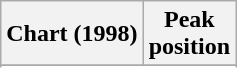<table class="wikitable sortable">
<tr>
<th align="left">Chart (1998)</th>
<th align="center">Peak<br>position</th>
</tr>
<tr>
</tr>
<tr>
</tr>
</table>
